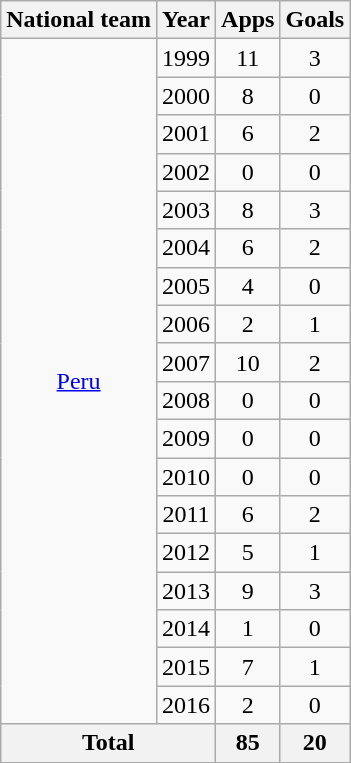<table class="wikitable" style="text-align:center">
<tr>
<th>National team</th>
<th>Year</th>
<th>Apps</th>
<th>Goals</th>
</tr>
<tr>
<td rowspan="18"><a href='#'>Peru</a></td>
<td>1999</td>
<td>11</td>
<td>3</td>
</tr>
<tr>
<td>2000</td>
<td>8</td>
<td>0</td>
</tr>
<tr>
<td>2001</td>
<td>6</td>
<td>2</td>
</tr>
<tr>
<td>2002</td>
<td>0</td>
<td>0</td>
</tr>
<tr>
<td>2003</td>
<td>8</td>
<td>3</td>
</tr>
<tr>
<td>2004</td>
<td>6</td>
<td>2</td>
</tr>
<tr>
<td>2005</td>
<td>4</td>
<td>0</td>
</tr>
<tr>
<td>2006</td>
<td>2</td>
<td>1</td>
</tr>
<tr>
<td>2007</td>
<td>10</td>
<td>2</td>
</tr>
<tr>
<td>2008</td>
<td>0</td>
<td>0</td>
</tr>
<tr>
<td>2009</td>
<td>0</td>
<td>0</td>
</tr>
<tr>
<td>2010</td>
<td>0</td>
<td>0</td>
</tr>
<tr>
<td>2011</td>
<td>6</td>
<td>2</td>
</tr>
<tr>
<td>2012</td>
<td>5</td>
<td>1</td>
</tr>
<tr>
<td>2013</td>
<td>9</td>
<td>3</td>
</tr>
<tr>
<td>2014</td>
<td>1</td>
<td>0</td>
</tr>
<tr>
<td>2015</td>
<td>7</td>
<td>1</td>
</tr>
<tr>
<td>2016</td>
<td>2</td>
<td>0</td>
</tr>
<tr>
<th colspan="2">Total</th>
<th>85</th>
<th>20</th>
</tr>
</table>
